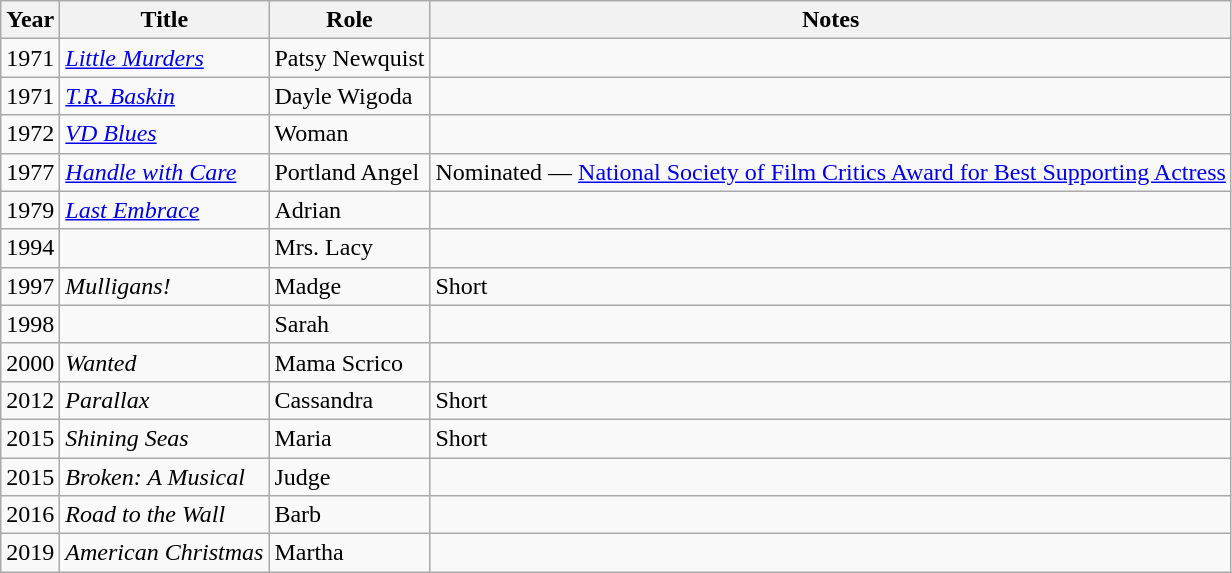<table class="wikitable sortable">
<tr>
<th>Year</th>
<th>Title</th>
<th>Role</th>
<th class="unsortable">Notes</th>
</tr>
<tr>
<td>1971</td>
<td><em><a href='#'>Little Murders</a></em></td>
<td>Patsy Newquist</td>
<td></td>
</tr>
<tr>
<td>1971</td>
<td><em><a href='#'>T.R. Baskin</a></em></td>
<td>Dayle Wigoda</td>
<td></td>
</tr>
<tr>
<td>1972</td>
<td><em><a href='#'>VD Blues</a></em></td>
<td>Woman</td>
<td></td>
</tr>
<tr>
<td>1977</td>
<td><em><a href='#'>Handle with Care</a></em></td>
<td>Portland Angel</td>
<td>Nominated — <a href='#'>National Society of Film Critics Award for Best Supporting Actress</a></td>
</tr>
<tr>
<td>1979</td>
<td><em><a href='#'>Last Embrace</a></em></td>
<td>Adrian</td>
<td></td>
</tr>
<tr>
<td>1994</td>
<td><em></em></td>
<td>Mrs. Lacy</td>
<td></td>
</tr>
<tr>
<td>1997</td>
<td><em>Mulligans!</em></td>
<td>Madge</td>
<td>Short</td>
</tr>
<tr>
<td>1998</td>
<td><em></em></td>
<td>Sarah</td>
<td></td>
</tr>
<tr>
<td>2000</td>
<td><em>Wanted</em></td>
<td>Mama Scrico</td>
<td></td>
</tr>
<tr>
<td>2012</td>
<td><em>Parallax</em></td>
<td>Cassandra</td>
<td>Short</td>
</tr>
<tr>
<td>2015</td>
<td><em>Shining Seas</em></td>
<td>Maria</td>
<td>Short</td>
</tr>
<tr>
<td>2015</td>
<td><em>Broken: A Musical</em></td>
<td>Judge</td>
<td></td>
</tr>
<tr>
<td>2016</td>
<td><em>Road to the Wall</em></td>
<td>Barb</td>
<td></td>
</tr>
<tr>
<td>2019</td>
<td><em>American Christmas</em></td>
<td>Martha</td>
<td></td>
</tr>
</table>
